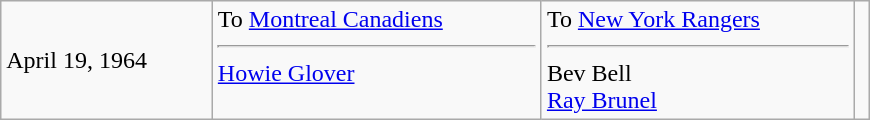<table class="wikitable" style="border:1px solid #999999; width:580px;">
<tr>
<td>April 19, 1964</td>
<td valign="top">To <a href='#'>Montreal Canadiens</a><hr><a href='#'>Howie Glover</a></td>
<td valign="top">To <a href='#'>New York Rangers</a><hr>Bev Bell<br><a href='#'>Ray Brunel</a></td>
<td></td>
</tr>
</table>
